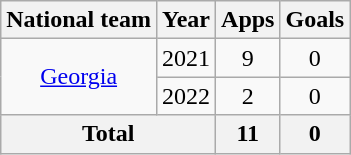<table class="wikitable" style="text-align:center">
<tr>
<th>National team</th>
<th>Year</th>
<th>Apps</th>
<th>Goals</th>
</tr>
<tr>
<td rowspan="2"><a href='#'>Georgia</a></td>
<td>2021</td>
<td>9</td>
<td>0</td>
</tr>
<tr>
<td>2022</td>
<td>2</td>
<td>0</td>
</tr>
<tr>
<th colspan="2">Total</th>
<th>11</th>
<th>0</th>
</tr>
</table>
